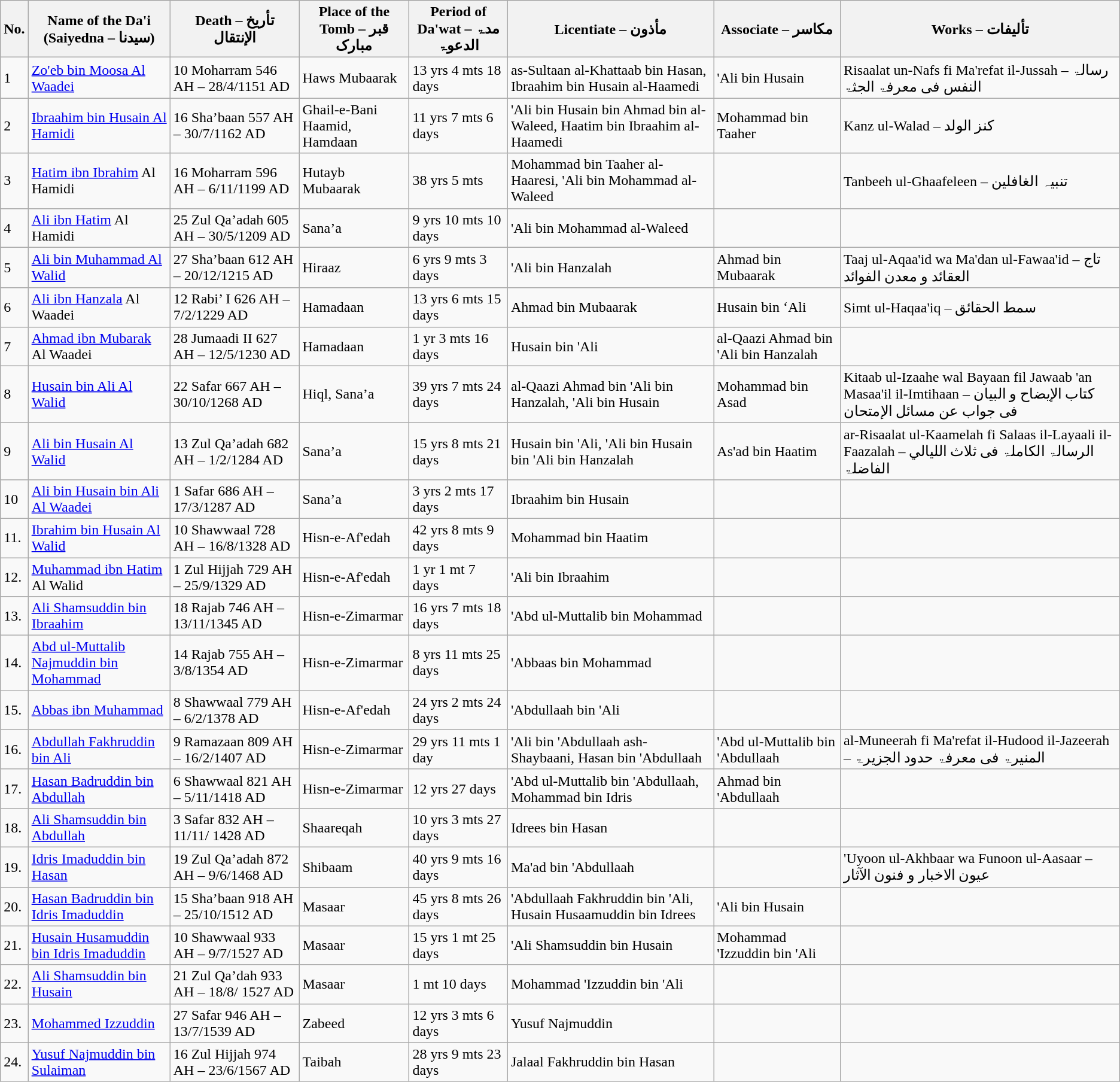<table class="wikitable">
<tr>
<th>No.</th>
<th>Name of the Da'i (Saiyedna – سیدنا)</th>
<th>Death – تأریخ الإنتقال</th>
<th>Place of the Tomb – قبر مبارک</th>
<th>Period of Da'wat – مدۃ الدعوۃ</th>
<th>Licentiate – مأذون</th>
<th>Associate – مکاسر</th>
<th>Works – تألیفات</th>
</tr>
<tr>
<td>1</td>
<td><a href='#'>Zo'eb bin Moosa Al Waadei</a></td>
<td>10 Moharram  546 AH – 28/4/1151 AD</td>
<td>Haws Mubaarak</td>
<td>13 yrs 4 mts 18 days</td>
<td>as-Sultaan al-Khattaab bin Hasan, Ibraahim bin Husain al-Haamedi</td>
<td>'Ali bin Husain</td>
<td>Risaalat un-Nafs fi Ma'refat il-Jussah – رسالۃ النفس فی معرفۃ الجثۃ</td>
</tr>
<tr>
<td>2</td>
<td><a href='#'>Ibraahim bin Husain Al Hamidi</a></td>
<td>16 Sha’baan  557 AH – 30/7/1162 AD</td>
<td>Ghail-e-Bani Haamid, Hamdaan</td>
<td>11 yrs 7 mts 6 days</td>
<td>'Ali bin Husain bin Ahmad bin al-Waleed, Haatim bin Ibraahim al-Haamedi</td>
<td>Mohammad bin Taaher</td>
<td>Kanz ul-Walad – کنز الولد</td>
</tr>
<tr>
<td>3</td>
<td><a href='#'>Hatim ibn Ibrahim</a> Al Hamidi</td>
<td>16 Moharram  596 AH – 6/11/1199 AD</td>
<td>Hutayb Mubaarak</td>
<td>38 yrs 5 mts</td>
<td>Mohammad bin Taaher al-Haaresi, 'Ali bin Mohammad al-Waleed</td>
<td></td>
<td>Tanbeeh ul-Ghaafeleen – تنبیہ الغافلین</td>
</tr>
<tr>
<td>4</td>
<td><a href='#'>Ali ibn Hatim</a> Al Hamidi</td>
<td>25 Zul Qa’adah  605 AH  – 30/5/1209 AD</td>
<td>Sana’a</td>
<td>9 yrs 10 mts 10 days</td>
<td>'Ali bin Mohammad al-Waleed</td>
<td></td>
<td></td>
</tr>
<tr>
<td>5</td>
<td><a href='#'>Ali bin Muhammad Al Walid</a></td>
<td>27 Sha’baan  612 AH  – 20/12/1215 AD</td>
<td>Hiraaz</td>
<td>6 yrs 9 mts 3 days</td>
<td>'Ali bin Hanzalah</td>
<td>Ahmad bin Mubaarak</td>
<td>Taaj ul-Aqaa'id wa Ma'dan ul-Fawaa'id – تاج العقائد و معدن الفوائد</td>
</tr>
<tr>
<td>6</td>
<td><a href='#'>Ali ibn Hanzala</a> Al Waadei</td>
<td>12 Rabi’ I 626 AH – 7/2/1229 AD</td>
<td>Hamadaan</td>
<td>13 yrs 6 mts 15 days</td>
<td>Ahmad bin Mubaarak</td>
<td>Husain bin ‘Ali</td>
<td>Simt ul-Haqaa'iq – سمط الحقائق</td>
</tr>
<tr>
<td>7</td>
<td><a href='#'>Ahmad ibn Mubarak</a> Al Waadei</td>
<td>28 Jumaadi II  627 AH – 12/5/1230 AD</td>
<td>Hamadaan</td>
<td>1 yr 3 mts 16 days</td>
<td>Husain bin 'Ali</td>
<td>al-Qaazi Ahmad bin 'Ali bin Hanzalah</td>
<td></td>
</tr>
<tr>
<td>8</td>
<td><a href='#'>Husain bin Ali Al Walid</a></td>
<td>22 Safar 667  AH – 30/10/1268 AD</td>
<td>Hiql, Sana’a</td>
<td>39 yrs 7 mts 24 days</td>
<td>al-Qaazi Ahmad bin 'Ali bin Hanzalah, 'Ali bin Husain</td>
<td>Mohammad bin Asad</td>
<td>Kitaab ul-Izaahe wal Bayaan fil Jawaab 'an Masaa'il il-Imtihaan – کتاب الإیضاح و البیان فی جواب عن مسائل الإمتحان</td>
</tr>
<tr>
<td>9</td>
<td><a href='#'>Ali bin Husain Al Walid</a></td>
<td>13 Zul Qa’adah  682 AH – 1/2/1284 AD</td>
<td>Sana’a</td>
<td>15 yrs 8 mts 21 days</td>
<td>Husain bin 'Ali, 'Ali bin Husain bin 'Ali bin Hanzalah</td>
<td>As'ad bin Haatim</td>
<td>ar-Risaalat ul-Kaamelah fi Salaas il-Layaali il-Faazalah – الرسالۃ الکاملۃ فی ثلاث اللیالي الفاضلۃ</td>
</tr>
<tr>
<td>10</td>
<td><a href='#'>Ali bin Husain bin Ali Al Waadei</a></td>
<td>1 Safar 686 AH – 17/3/1287 AD</td>
<td>Sana’a</td>
<td>3 yrs 2 mts 17 days</td>
<td>Ibraahim bin Husain</td>
<td></td>
<td></td>
</tr>
<tr>
<td>11.</td>
<td><a href='#'>Ibrahim bin Husain Al Walid</a></td>
<td>10 Shawwaal 728 AH – 16/8/1328 AD</td>
<td>Hisn-e-Af'edah</td>
<td>42 yrs 8 mts 9 days</td>
<td>Mohammad bin Haatim</td>
<td></td>
<td></td>
</tr>
<tr>
<td>12.</td>
<td><a href='#'>Muhammad ibn Hatim</a> Al Walid</td>
<td>1 Zul Hijjah 729 AH – 25/9/1329 AD</td>
<td>Hisn-e-Af'edah</td>
<td>1 yr 1 mt 7 days</td>
<td>'Ali bin Ibraahim</td>
<td></td>
<td></td>
</tr>
<tr>
<td>13.</td>
<td><a href='#'>Ali Shamsuddin bin Ibraahim</a></td>
<td>18 Rajab 746 AH – 13/11/1345 AD</td>
<td>Hisn-e-Zimarmar</td>
<td>16 yrs 7 mts 18 days</td>
<td>'Abd ul-Muttalib bin Mohammad</td>
<td></td>
<td></td>
</tr>
<tr>
<td>14.</td>
<td><a href='#'>Abd ul-Muttalib Najmuddin bin Mohammad</a></td>
<td>14 Rajab 755 AH – 3/8/1354 AD</td>
<td>Hisn-e-Zimarmar</td>
<td>8 yrs 11 mts 25 days</td>
<td>'Abbaas bin Mohammad</td>
<td></td>
<td></td>
</tr>
<tr>
<td>15.</td>
<td><a href='#'>Abbas ibn Muhammad</a></td>
<td>8 Shawwaal 779 AH – 6/2/1378 AD</td>
<td>Hisn-e-Af'edah</td>
<td>24 yrs 2 mts 24 days</td>
<td>'Abdullaah bin 'Ali</td>
<td></td>
<td></td>
</tr>
<tr>
<td>16.</td>
<td><a href='#'>Abdullah Fakhruddin bin Ali</a></td>
<td>9 Ramazaan 809  AH – 16/2/1407 AD</td>
<td>Hisn-e-Zimarmar</td>
<td>29 yrs 11 mts 1 day</td>
<td>'Ali bin 'Abdullaah ash-Shaybaani, Hasan bin 'Abdullaah</td>
<td>'Abd ul-Muttalib bin 'Abdullaah</td>
<td>al-Muneerah fi Ma'refat il-Hudood il-Jazeerah – المنیرۃ فی معرفۃ حدود الجزیرۃ</td>
</tr>
<tr>
<td>17.</td>
<td><a href='#'>Hasan Badruddin bin Abdullah</a></td>
<td>6 Shawwaal 821  AH – 5/11/1418 AD</td>
<td>Hisn-e-Zimarmar</td>
<td>12 yrs 27 days</td>
<td>'Abd ul-Muttalib bin 'Abdullaah, Mohammad bin Idris</td>
<td>Ahmad bin 'Abdullaah</td>
<td></td>
</tr>
<tr>
<td>18.</td>
<td><a href='#'>Ali Shamsuddin bin Abdullah</a></td>
<td>3 Safar 832 AH – 11/11/ 1428 AD</td>
<td>Shaareqah</td>
<td>10 yrs 3 mts 27 days</td>
<td>Idrees bin Hasan</td>
<td></td>
<td></td>
</tr>
<tr>
<td>19.</td>
<td><a href='#'>Idris Imaduddin bin Hasan</a></td>
<td>19 Zul Qa’adah  872 AH – 9/6/1468 AD</td>
<td>Shibaam</td>
<td>40 yrs 9 mts 16 days</td>
<td>Ma'ad bin 'Abdullaah</td>
<td></td>
<td>'Uyoon ul-Akhbaar wa Funoon ul-Aasaar – عیون الاخبار و فنون الآثار</td>
</tr>
<tr>
<td>20.</td>
<td><a href='#'>Hasan Badruddin bin Idris Imaduddin</a></td>
<td>15 Sha’baan  918 AH – 25/10/1512 AD</td>
<td>Masaar</td>
<td>45 yrs 8 mts 26 days</td>
<td>'Abdullaah Fakhruddin bin 'Ali, Husain Husaamuddin bin Idrees</td>
<td>'Ali bin Husain</td>
<td></td>
</tr>
<tr>
<td>21.</td>
<td><a href='#'>Husain Husamuddin bin Idris Imaduddin</a></td>
<td>10 Shawwaal  933 AH – 9/7/1527 AD</td>
<td>Masaar</td>
<td>15 yrs 1 mt 25 days</td>
<td>'Ali Shamsuddin bin Husain</td>
<td>Mohammad 'Izzuddin bin 'Ali</td>
<td></td>
</tr>
<tr>
<td>22.</td>
<td><a href='#'>Ali Shamsuddin bin Husain</a></td>
<td>21 Zul Qa’dah  933 AH – 18/8/ 1527 AD</td>
<td>Masaar</td>
<td>1 mt 10 days</td>
<td>Mohammad 'Izzuddin bin 'Ali</td>
<td></td>
<td></td>
</tr>
<tr>
<td>23.</td>
<td><a href='#'>Mohammed Izzuddin</a></td>
<td>27 Safar 946  AH – 13/7/1539 AD</td>
<td>Zabeed</td>
<td>12 yrs 3 mts 6 days</td>
<td>Yusuf Najmuddin</td>
<td></td>
<td></td>
</tr>
<tr>
<td>24.</td>
<td><a href='#'>Yusuf Najmuddin bin Sulaiman</a></td>
<td>16 Zul Hijjah 974 AH – 23/6/1567 AD</td>
<td>Taibah</td>
<td>28 yrs 9 mts 23 days</td>
<td>Jalaal Fakhruddin bin Hasan</td>
<td></td>
<td></td>
</tr>
</table>
